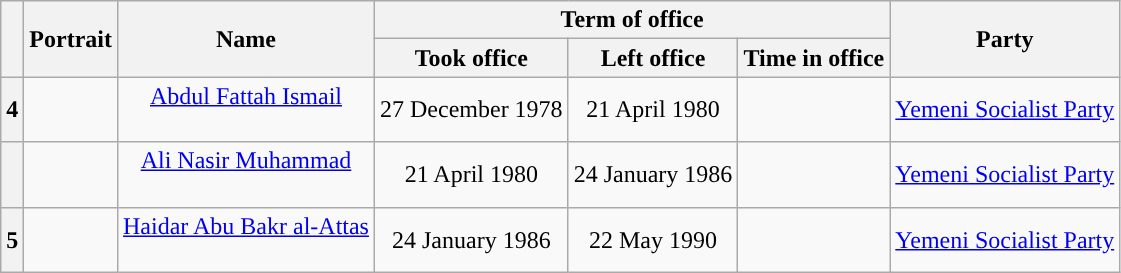<table class="wikitable" style="text-align:center">
<tr>
<th rowspan=2></th>
<th rowspan=2>Portrait</th>
<th rowspan=2>Name<br></th>
<th colspan=3>Term of office</th>
<th rowspan=2>Party</th>
</tr>
<tr>
<th>Took office</th>
<th>Left office</th>
<th>Time in office</th>
</tr>
<tr>
<th style="background:">4</th>
<td></td>
<td rowspan=1><a href='#'>Abdul Fattah Ismail</a><br><br></td>
<td rowspan=1>27 December 1978</td>
<td rowspan=1>21 April 1980</td>
<td></td>
<td rowspan=1><a href='#'>Yemeni Socialist Party</a><br></td>
</tr>
<tr>
<th style="background:"></th>
<td></td>
<td rowspan=1><a href='#'>Ali Nasir Muhammad</a><br><br></td>
<td rowspan=1>21 April 1980</td>
<td rowspan=1>24 January 1986</td>
<td></td>
<td rowspan=1><a href='#'>Yemeni Socialist Party</a><br></td>
</tr>
<tr>
<th style="background:">5</th>
<td></td>
<td rowspan=1><a href='#'>Haidar Abu Bakr al-Attas</a><br><br></td>
<td rowspan=1>24 January 1986</td>
<td rowspan=1>22 May 1990</td>
<td></td>
<td rowspan=1><a href='#'>Yemeni Socialist Party</a><br></td>
</tr>
</table>
